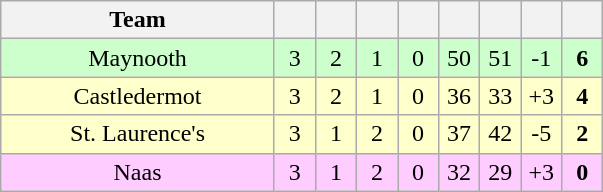<table class="wikitable" style="text-align:center">
<tr>
<th style="width:175px;">Team</th>
<th width="20"></th>
<th width="20"></th>
<th width="20"></th>
<th width="20"></th>
<th width="20"></th>
<th width="20"></th>
<th width="20"></th>
<th width="20"></th>
</tr>
<tr style="background:#cfc;">
<td>Maynooth</td>
<td>3</td>
<td>2</td>
<td>1</td>
<td>0</td>
<td>50</td>
<td>51</td>
<td>-1</td>
<td><strong>6</strong></td>
</tr>
<tr style="background:#ffffcc;">
<td>Castledermot</td>
<td>3</td>
<td>2</td>
<td>1</td>
<td>0</td>
<td>36</td>
<td>33</td>
<td>+3</td>
<td><strong>4</strong></td>
</tr>
<tr style="background:#ffffcc;">
<td>St. Laurence's</td>
<td>3</td>
<td>1</td>
<td>2</td>
<td>0</td>
<td>37</td>
<td>42</td>
<td>-5</td>
<td><strong>2</strong></td>
</tr>
<tr style="background:#fcf;">
<td>Naas</td>
<td>3</td>
<td>1</td>
<td>2</td>
<td>0</td>
<td>32</td>
<td>29</td>
<td>+3</td>
<td><strong>0</strong></td>
</tr>
</table>
